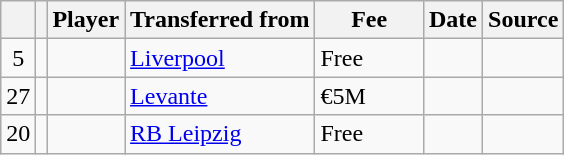<table class="wikitable plainrowheaders sortable">
<tr>
<th></th>
<th></th>
<th scope=col>Player</th>
<th>Transferred from</th>
<th !scope=col; style="width: 65px;">Fee</th>
<th scope=col>Date</th>
<th scope=col>Source</th>
</tr>
<tr>
<td align=center>5</td>
<td align=center></td>
<td></td>
<td> <a href='#'>Liverpool</a></td>
<td>Free</td>
<td></td>
<td></td>
</tr>
<tr>
<td align=center>27</td>
<td align=center></td>
<td></td>
<td> <a href='#'>Levante</a></td>
<td>€5M</td>
<td></td>
<td></td>
</tr>
<tr>
<td align=center>20</td>
<td align=center></td>
<td></td>
<td> <a href='#'>RB Leipzig</a></td>
<td>Free</td>
<td></td>
<td></td>
</tr>
</table>
